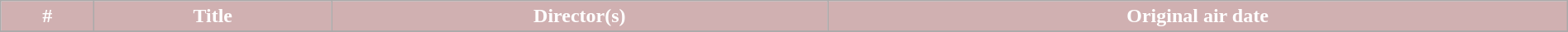<table class="wikitable plainrowheaders" style="width:100%; background: #fff;">
<tr style="color:white">
<th style="background: #d0b0b1;">#</th>
<th style="background: #d0b0b1;">Title</th>
<th style="background: #d0b0b1;">Director(s)</th>
<th style="background: #d0b0b1;">Original air date</th>
</tr>
<tr>
</tr>
</table>
